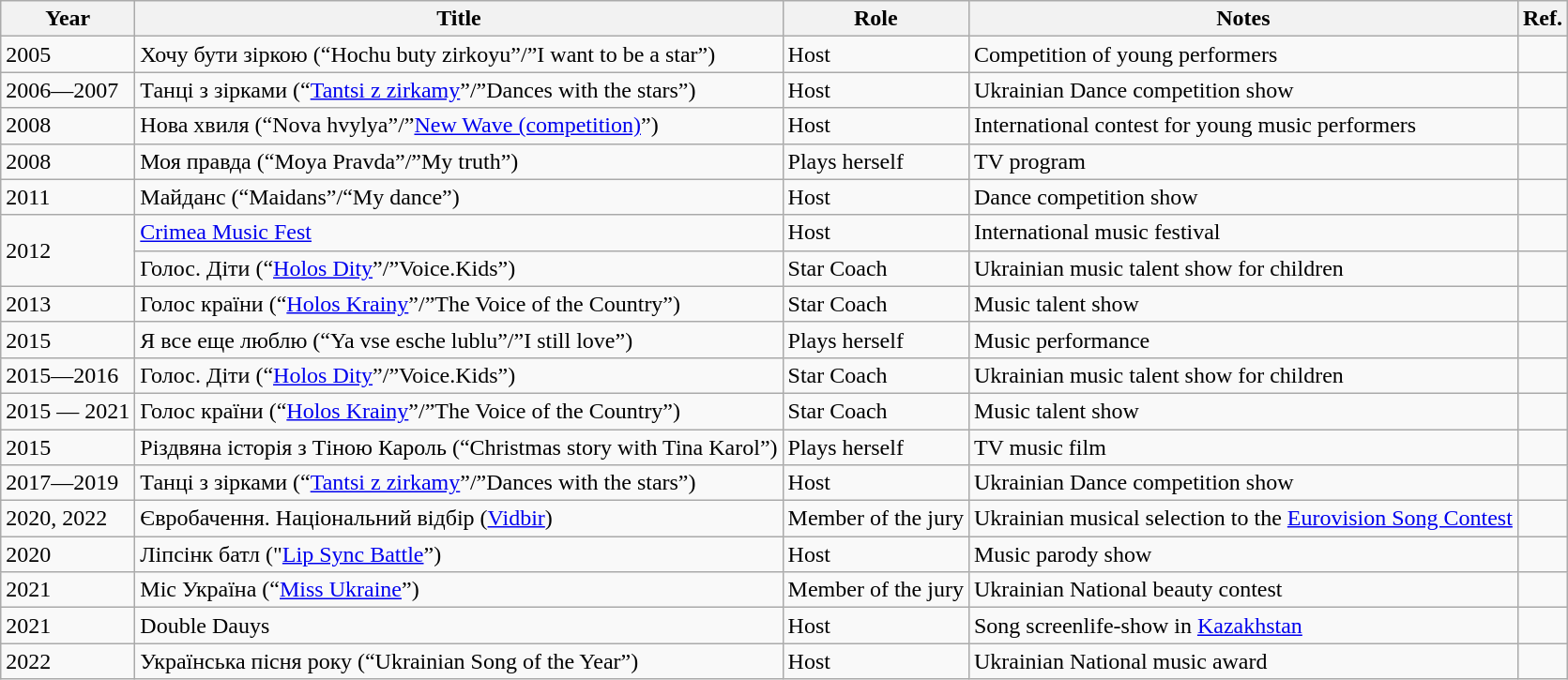<table class="wikitable sortable">
<tr>
<th>Year</th>
<th>Title</th>
<th>Role</th>
<th>Notes</th>
<th>Ref.</th>
</tr>
<tr>
<td>2005</td>
<td>Хочу бути зіркою (“Hochu buty zirkoyu”/”I want to be a star”)</td>
<td>Host</td>
<td>Competition of young performers</td>
<td></td>
</tr>
<tr>
<td>2006—2007</td>
<td>Танці з зірками (“<a href='#'>Tantsi z zirkamy</a>”/”Dances with the stars”)</td>
<td>Host</td>
<td>Ukrainian Dance  competition show</td>
<td></td>
</tr>
<tr>
<td>2008</td>
<td>Нова хвиля (“Nova hvylya”/”<a href='#'>New Wave (competition)</a>”)</td>
<td>Host</td>
<td>International contest for young music performers</td>
<td></td>
</tr>
<tr>
<td>2008</td>
<td>Моя правда (“Moya Pravda”/”My truth”)</td>
<td>Plays herself</td>
<td>TV program</td>
<td></td>
</tr>
<tr>
<td>2011</td>
<td>Майданс (“Maidans”/“My dance”)</td>
<td>Host</td>
<td>Dance competition show</td>
<td></td>
</tr>
<tr>
<td rowspan="2">2012</td>
<td><a href='#'>Crimea Music Fest</a></td>
<td>Host</td>
<td>International music festival</td>
<td></td>
</tr>
<tr>
<td>Голос. Діти (“<a href='#'>Holos Dity</a>”/”Voice.Kids”)</td>
<td>Star Coach</td>
<td>Ukrainian music talent show for children</td>
<td></td>
</tr>
<tr>
<td>2013</td>
<td>Голос країни (“<a href='#'>Holos Krainy</a>”/”The Voice of the Country”)</td>
<td>Star Coach</td>
<td>Music talent show</td>
<td></td>
</tr>
<tr>
<td>2015</td>
<td>Я все еще люблю (“Ya vse esche lublu”/”I still love”)</td>
<td>Plays herself</td>
<td>Music performance</td>
<td></td>
</tr>
<tr>
<td>2015—2016</td>
<td>Голос. Діти (“<a href='#'>Holos Dity</a>”/”Voice.Kids”)</td>
<td>Star Coach</td>
<td>Ukrainian music talent show for children</td>
<td></td>
</tr>
<tr>
<td>2015 — 2021</td>
<td>Голос країни (“<a href='#'>Holos Krainy</a>”/”The Voice of the Country”)</td>
<td>Star Coach</td>
<td>Music talent show</td>
<td></td>
</tr>
<tr>
<td>2015</td>
<td>Різдвяна історія з Тіною Кароль (“Christmas story with Tina Karol”)</td>
<td>Plays herself</td>
<td>TV music film</td>
<td></td>
</tr>
<tr>
<td>2017—2019</td>
<td>Танці з зірками (“<a href='#'>Tantsi z zirkamy</a>”/”Dances with the stars”)</td>
<td>Host</td>
<td>Ukrainian Dance  competition show</td>
<td></td>
</tr>
<tr>
<td>2020, 2022</td>
<td>Євробачення. Національний відбір  (<a href='#'>Vidbir</a>)</td>
<td>Member of the jury</td>
<td>Ukrainian musical selection to the <a href='#'>Eurovision Song Contest</a></td>
<td></td>
</tr>
<tr>
<td>2020</td>
<td>Ліпсінк батл ("<a href='#'>Lip Sync Battle</a>”)</td>
<td>Host</td>
<td>Music parody show</td>
<td></td>
</tr>
<tr>
<td>2021</td>
<td>Міс Україна (“<a href='#'>Miss Ukraine</a>”)</td>
<td>Member of the jury</td>
<td>Ukrainian National beauty contest</td>
<td></td>
</tr>
<tr>
<td>2021</td>
<td>Double Dauys</td>
<td>Host</td>
<td>Song screenlife-show in <a href='#'>Kazakhstan</a></td>
<td></td>
</tr>
<tr>
<td>2022</td>
<td>Українська пісня року (“Ukrainian Song of the Year”)</td>
<td>Host</td>
<td>Ukrainian National music award</td>
<td></td>
</tr>
</table>
